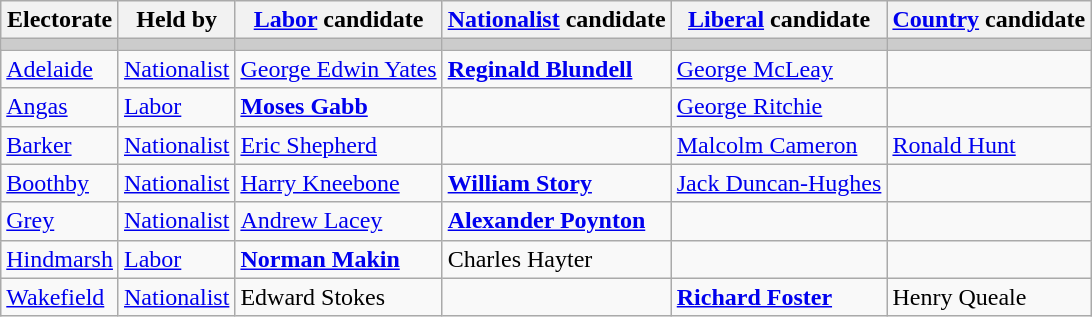<table class="wikitable">
<tr>
<th>Electorate</th>
<th>Held by</th>
<th><a href='#'>Labor</a> candidate</th>
<th><a href='#'>Nationalist</a> candidate</th>
<th><a href='#'>Liberal</a> candidate</th>
<th><a href='#'>Country</a> candidate</th>
</tr>
<tr bgcolor="#cccccc">
<td></td>
<td></td>
<td></td>
<td></td>
<td></td>
<td></td>
</tr>
<tr>
<td><a href='#'>Adelaide</a></td>
<td><a href='#'>Nationalist</a></td>
<td><a href='#'>George Edwin Yates</a></td>
<td><strong><a href='#'>Reginald Blundell</a></strong></td>
<td><a href='#'>George McLeay</a></td>
<td></td>
</tr>
<tr>
<td><a href='#'>Angas</a></td>
<td><a href='#'>Labor</a></td>
<td><strong><a href='#'>Moses Gabb</a></strong></td>
<td></td>
<td><a href='#'>George Ritchie</a></td>
<td></td>
</tr>
<tr>
<td><a href='#'>Barker</a></td>
<td><a href='#'>Nationalist</a></td>
<td><a href='#'>Eric Shepherd</a></td>
<td></td>
<td><a href='#'>Malcolm Cameron</a></td>
<td><a href='#'>Ronald Hunt</a></td>
</tr>
<tr>
<td><a href='#'>Boothby</a></td>
<td><a href='#'>Nationalist</a></td>
<td><a href='#'>Harry Kneebone</a></td>
<td><strong><a href='#'>William Story</a></strong></td>
<td><a href='#'>Jack Duncan-Hughes</a></td>
<td></td>
</tr>
<tr>
<td><a href='#'>Grey</a></td>
<td><a href='#'>Nationalist</a></td>
<td><a href='#'>Andrew Lacey</a></td>
<td><strong><a href='#'>Alexander Poynton</a></strong></td>
<td></td>
<td></td>
</tr>
<tr>
<td><a href='#'>Hindmarsh</a></td>
<td><a href='#'>Labor</a></td>
<td><strong><a href='#'>Norman Makin</a></strong></td>
<td>Charles Hayter</td>
<td></td>
<td></td>
</tr>
<tr>
<td><a href='#'>Wakefield</a></td>
<td><a href='#'>Nationalist</a></td>
<td>Edward Stokes</td>
<td></td>
<td><strong><a href='#'>Richard Foster</a></strong></td>
<td>Henry Queale</td>
</tr>
</table>
